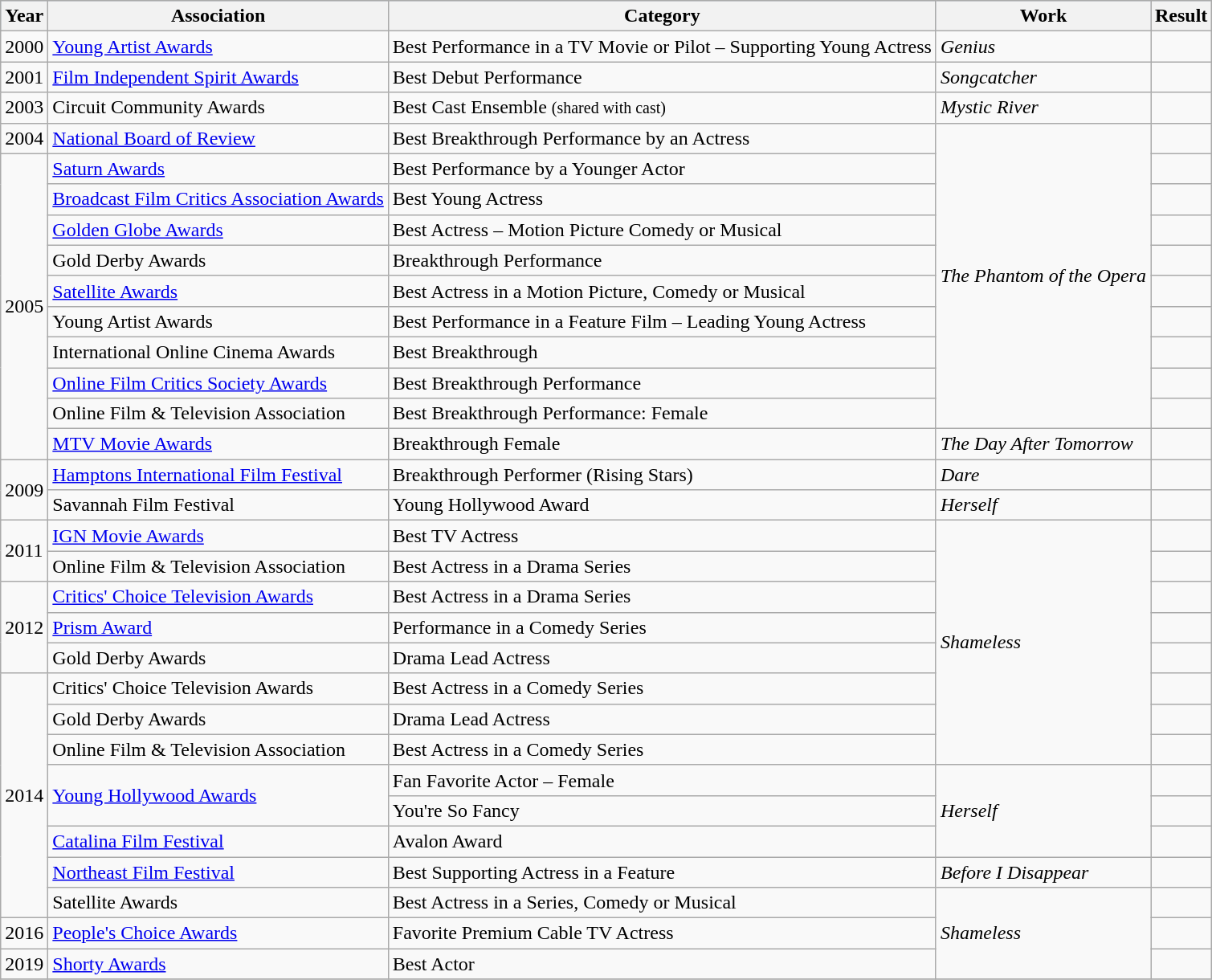<table class="wikitable sortable">
<tr style="background:#b0c4de; text-align:center;">
<th>Year</th>
<th>Association</th>
<th>Category</th>
<th>Work</th>
<th>Result</th>
</tr>
<tr>
<td>2000</td>
<td><a href='#'>Young Artist Awards</a></td>
<td>Best Performance in a TV Movie or Pilot – Supporting Young Actress</td>
<td><em>Genius</em></td>
<td></td>
</tr>
<tr>
<td>2001</td>
<td><a href='#'>Film Independent Spirit Awards</a></td>
<td>Best Debut Performance</td>
<td><em>Songcatcher</em></td>
<td></td>
</tr>
<tr>
<td>2003</td>
<td>Circuit Community Awards</td>
<td>Best Cast Ensemble <small> (shared with cast)</small></td>
<td><em>Mystic River</em></td>
<td></td>
</tr>
<tr>
<td>2004</td>
<td><a href='#'>National Board of Review</a></td>
<td>Best Breakthrough Performance by an Actress</td>
<td rowspan="10"><em>The Phantom of the Opera</em></td>
<td></td>
</tr>
<tr>
<td rowspan="10">2005</td>
<td><a href='#'>Saturn Awards</a></td>
<td>Best Performance by a Younger Actor</td>
<td></td>
</tr>
<tr>
<td><a href='#'>Broadcast Film Critics Association Awards</a></td>
<td>Best Young Actress</td>
<td></td>
</tr>
<tr>
<td><a href='#'>Golden Globe Awards</a></td>
<td>Best Actress – Motion Picture Comedy or Musical</td>
<td></td>
</tr>
<tr>
<td>Gold Derby Awards</td>
<td>Breakthrough Performance</td>
<td></td>
</tr>
<tr>
<td><a href='#'>Satellite Awards</a></td>
<td>Best Actress in a Motion Picture, Comedy or Musical</td>
<td></td>
</tr>
<tr>
<td>Young Artist Awards</td>
<td>Best Performance in a Feature Film – Leading Young Actress</td>
<td></td>
</tr>
<tr>
<td>International Online Cinema Awards</td>
<td>Best Breakthrough</td>
<td></td>
</tr>
<tr>
<td><a href='#'>Online Film Critics Society Awards</a></td>
<td>Best Breakthrough Performance</td>
<td></td>
</tr>
<tr>
<td>Online Film & Television Association</td>
<td>Best Breakthrough Performance: Female</td>
<td></td>
</tr>
<tr>
<td><a href='#'>MTV Movie Awards</a></td>
<td>Breakthrough Female</td>
<td><em>The Day After Tomorrow</em></td>
<td></td>
</tr>
<tr>
<td rowspan="2">2009</td>
<td><a href='#'>Hamptons International Film Festival</a></td>
<td>Breakthrough Performer (Rising Stars)</td>
<td><em>Dare</em></td>
<td></td>
</tr>
<tr>
<td>Savannah Film Festival</td>
<td>Young Hollywood Award</td>
<td><em>Herself</em></td>
<td></td>
</tr>
<tr>
<td rowspan="2">2011</td>
<td><a href='#'>IGN Movie Awards</a></td>
<td>Best TV Actress</td>
<td rowspan="8"><em>Shameless</em></td>
<td></td>
</tr>
<tr>
<td>Online Film & Television Association</td>
<td>Best Actress in a Drama Series</td>
<td></td>
</tr>
<tr>
<td rowspan="3">2012</td>
<td><a href='#'>Critics' Choice Television Awards</a></td>
<td>Best Actress in a Drama Series</td>
<td></td>
</tr>
<tr>
<td><a href='#'>Prism Award</a></td>
<td>Performance in a Comedy Series</td>
<td></td>
</tr>
<tr>
<td>Gold Derby Awards</td>
<td>Drama Lead Actress</td>
<td></td>
</tr>
<tr>
<td rowspan="8">2014</td>
<td>Critics' Choice Television Awards</td>
<td>Best Actress in a Comedy Series</td>
<td></td>
</tr>
<tr>
<td>Gold Derby Awards</td>
<td>Drama Lead Actress</td>
<td></td>
</tr>
<tr>
<td>Online Film & Television Association</td>
<td>Best Actress in a Comedy Series</td>
<td></td>
</tr>
<tr>
<td rowspan="2"><a href='#'>Young Hollywood Awards</a></td>
<td>Fan Favorite Actor – Female</td>
<td rowspan="3"><em>Herself</em></td>
<td></td>
</tr>
<tr>
<td>You're So Fancy</td>
<td></td>
</tr>
<tr>
<td><a href='#'>Catalina Film Festival</a></td>
<td>Avalon Award</td>
<td></td>
</tr>
<tr>
<td><a href='#'>Northeast Film Festival</a></td>
<td>Best Supporting Actress in a Feature</td>
<td><em>Before I Disappear</em></td>
<td></td>
</tr>
<tr>
<td>Satellite Awards</td>
<td>Best Actress in a Series, Comedy or Musical</td>
<td rowspan="3"><em>Shameless</em></td>
<td></td>
</tr>
<tr>
<td>2016</td>
<td><a href='#'>People's Choice Awards</a></td>
<td>Favorite Premium Cable TV Actress</td>
<td></td>
</tr>
<tr>
<td>2019</td>
<td><a href='#'>Shorty Awards</a></td>
<td>Best Actor</td>
<td></td>
</tr>
<tr>
</tr>
</table>
